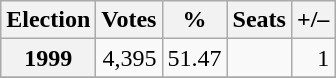<table class="wikitable" style="text-align:right">
<tr>
<th>Election</th>
<th>Votes</th>
<th>%</th>
<th>Seats</th>
<th>+/–</th>
</tr>
<tr>
<th>1999</th>
<td>4,395</td>
<td>51.47</td>
<td></td>
<td> 1</td>
</tr>
<tr>
</tr>
</table>
